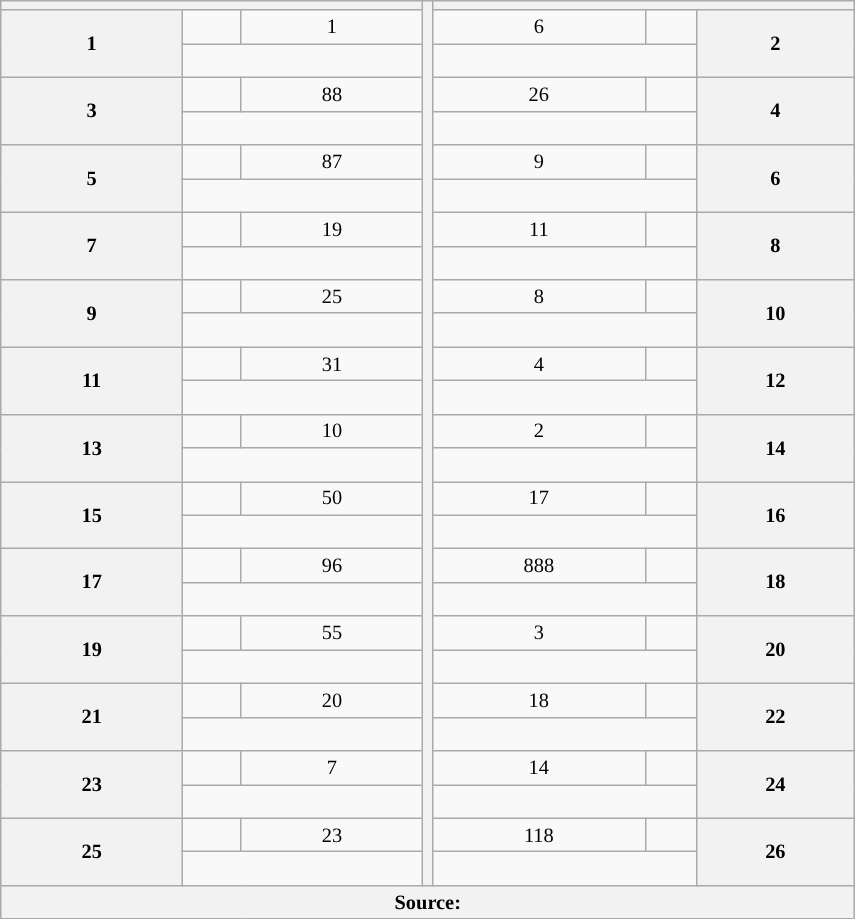<table class="wikitable" style="font-size: 85%;">
<tr>
<th colspan="3" width="275px"></th>
<th rowspan="27"></th>
<th colspan="3" width="275px"></th>
</tr>
<tr>
<th rowspan="2">1</th>
<td align="left"><br></td>
<td align="center">1</td>
<td align="center">6</td>
<td align="left"><br></td>
<th rowspan="2">2</th>
</tr>
<tr>
<td colspan="2" align="center"><br></td>
<td colspan="2" align="center"><br></td>
</tr>
<tr>
<th rowspan="2">3</th>
<td align="left"><br></td>
<td align="center">88</td>
<td align="center">26</td>
<td align="left"><br></td>
<th rowspan="2">4</th>
</tr>
<tr>
<td colspan="2" align="center"><br></td>
<td colspan="2" align="center"><br></td>
</tr>
<tr>
<th rowspan="2">5</th>
<td align="left"><br></td>
<td align="center">87</td>
<td align="center">9</td>
<td align="left"><br></td>
<th rowspan="2">6</th>
</tr>
<tr>
<td colspan="2" align="center"><br></td>
<td colspan="2" align="center"><br></td>
</tr>
<tr>
<th rowspan="2">7</th>
<td align="left"><br></td>
<td align="center">19</td>
<td align="center">11</td>
<td align="left"><br></td>
<th rowspan="2">8</th>
</tr>
<tr>
<td colspan="2" align="center"><br></td>
<td colspan="2" align="center"><br></td>
</tr>
<tr>
<th rowspan="2">9</th>
<td align="left"><br></td>
<td align="center">25</td>
<td align="center">8</td>
<td align="left"><br></td>
<th rowspan="2">10</th>
</tr>
<tr>
<td colspan="2" align="center"><br></td>
<td colspan="2" align="center"><br></td>
</tr>
<tr>
<th rowspan="2">11</th>
<td align="left"><br></td>
<td align="center">31</td>
<td align="center">4</td>
<td align="left"><br></td>
<th rowspan="2">12</th>
</tr>
<tr>
<td colspan="2" align="center"><br></td>
<td colspan="2" align="center"><br></td>
</tr>
<tr>
<th rowspan="2">13</th>
<td align="left"><br></td>
<td align="center">10</td>
<td align="center">2</td>
<td align="left"><br></td>
<th rowspan="2">14</th>
</tr>
<tr>
<td colspan="2" align="center"><br></td>
<td colspan="2" align="center"><br></td>
</tr>
<tr>
<th rowspan="2">15</th>
<td align="left"><br></td>
<td align="center">50</td>
<td align="center">17</td>
<td align="left"><br></td>
<th rowspan="2">16</th>
</tr>
<tr>
<td colspan="2" align="center"><br></td>
<td colspan="2" align="center"><br></td>
</tr>
<tr>
<th rowspan="2">17</th>
<td align="left"><br></td>
<td align="center">96</td>
<td align="center">888</td>
<td align="left"><br></td>
<th rowspan="2">18</th>
</tr>
<tr>
<td colspan="2" align="center"><br></td>
<td colspan="2" align="center"><br></td>
</tr>
<tr>
<th rowspan="2">19</th>
<td align="left"><br></td>
<td align="center">55</td>
<td align="center">3</td>
<td align="left"><br></td>
<th rowspan="2">20</th>
</tr>
<tr>
<td colspan="2" align="center"><br></td>
<td colspan="2" align="center"><br></td>
</tr>
<tr>
<th rowspan="2">21</th>
<td align="left"><br></td>
<td align="center">20</td>
<td align="center">18</td>
<td align="left"><br></td>
<th rowspan="2">22</th>
</tr>
<tr>
<td colspan="2" align="center"><br></td>
<td colspan="2" align="center"><br></td>
</tr>
<tr>
<th rowspan="2">23</th>
<td align="left"><br></td>
<td align="center">7</td>
<td align="center">14</td>
<td align="left"><br></td>
<th rowspan="2">24</th>
</tr>
<tr>
<td colspan="2" align="center"><br></td>
<td colspan="2" align="center"><br></td>
</tr>
<tr>
<th rowspan="2">25</th>
<td align="left"><br></td>
<td align="center">23</td>
<td align="center">118</td>
<td align="left"><br></td>
<th rowspan="2">26</th>
</tr>
<tr>
<td colspan="2" align="center"><br></td>
<td colspan="2" align="center"><br></td>
</tr>
<tr>
<th colspan="7">Source:</th>
</tr>
</table>
